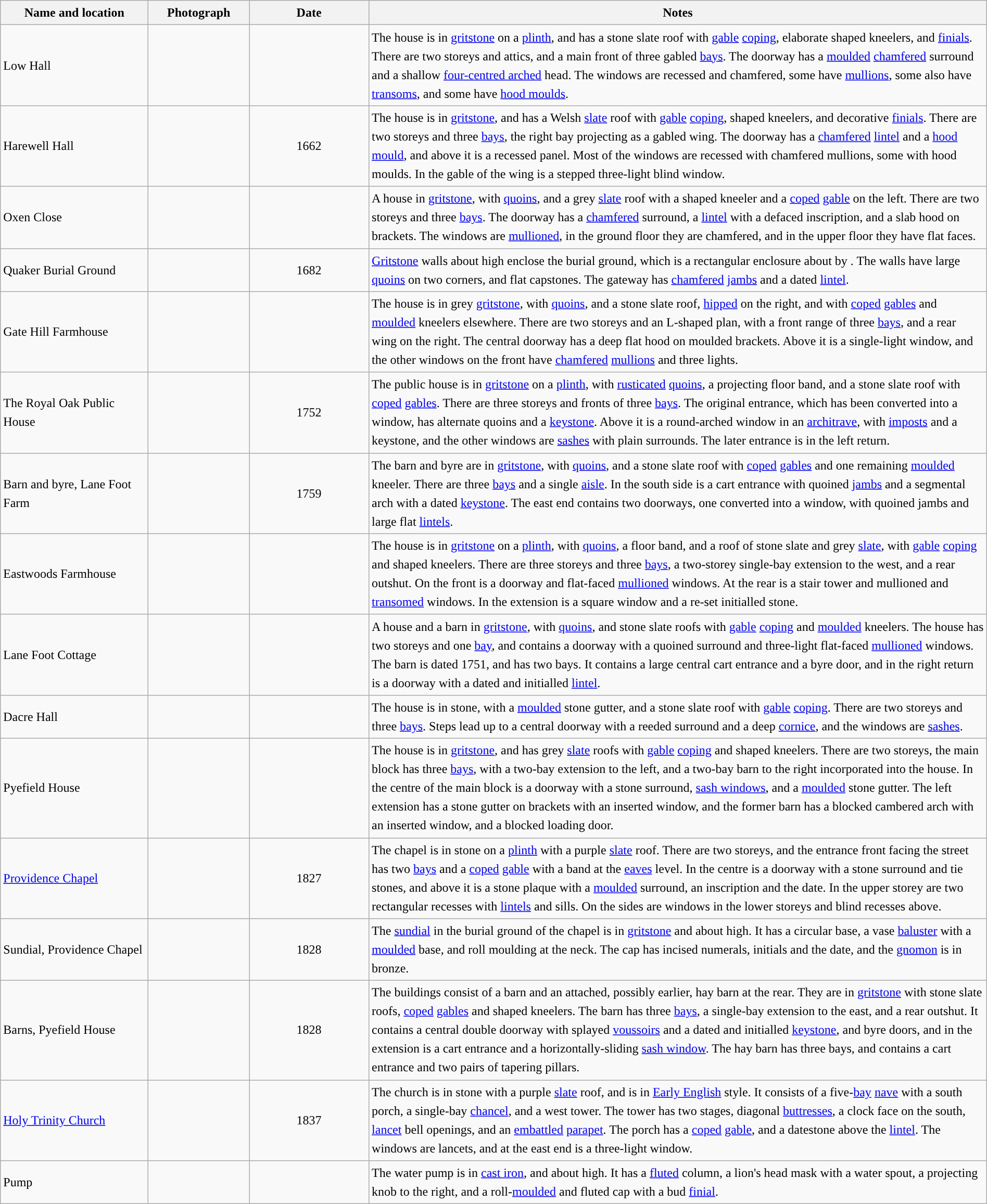<table class="wikitable sortable plainrowheaders" style="width:100%;border:0px;text-align:left;line-height:150%;">
<tr>
<th scope="col"  style="width:150px">Name and location</th>
<th scope="col"  style="width:100px" class="unsortable">Photograph</th>
<th scope="col"  style="width:120px">Date</th>
<th scope="col"  style="width:650px" class="unsortable">Notes</th>
</tr>
<tr>
<td>Low Hall<br><small></small></td>
<td></td>
<td align="center"></td>
<td>The house is in <a href='#'>gritstone</a> on a <a href='#'>plinth</a>, and has a stone slate roof with <a href='#'>gable</a> <a href='#'>coping</a>, elaborate shaped kneelers, and <a href='#'>finials</a>.  There are two storeys and attics, and a main front of three gabled <a href='#'>bays</a>.  The doorway has a <a href='#'>moulded</a> <a href='#'>chamfered</a> surround and a shallow <a href='#'>four-centred arched</a> head.  The windows are recessed and chamfered, some have <a href='#'>mullions</a>, some also have <a href='#'>transoms</a>, and some have <a href='#'>hood moulds</a>.</td>
</tr>
<tr>
<td>Harewell Hall<br><small></small></td>
<td></td>
<td align="center">1662</td>
<td>The house is in <a href='#'>gritstone</a>, and has a Welsh <a href='#'>slate</a> roof with <a href='#'>gable</a> <a href='#'>coping</a>, shaped kneelers, and decorative <a href='#'>finials</a>.  There are two storeys and three <a href='#'>bays</a>, the right bay projecting as a gabled wing.  The doorway has a <a href='#'>chamfered</a> <a href='#'>lintel</a> and a <a href='#'>hood mould</a>, and above it is a recessed panel.  Most of the windows are recessed with chamfered mullions, some with hood moulds.  In the gable of the wing is a stepped three-light blind window.</td>
</tr>
<tr>
<td>Oxen Close<br><small></small></td>
<td></td>
<td align="center"></td>
<td>A house in <a href='#'>gritstone</a>, with <a href='#'>quoins</a>, and a grey <a href='#'>slate</a> roof with a shaped kneeler and a <a href='#'>coped</a> <a href='#'>gable</a> on the left.  There are two storeys and three <a href='#'>bays</a>.  The doorway has a <a href='#'>chamfered</a> surround, a <a href='#'>lintel</a> with a defaced inscription, and a slab hood on brackets.  The windows are <a href='#'>mullioned</a>, in the ground floor they are chamfered, and in the upper floor they have flat faces.</td>
</tr>
<tr>
<td>Quaker Burial Ground<br><small></small></td>
<td></td>
<td align="center">1682</td>
<td><a href='#'>Gritstone</a> walls about  high enclose the burial ground, which is a rectangular enclosure about  by .  The walls have large <a href='#'>quoins</a> on two corners, and flat capstones.  The gateway has <a href='#'>chamfered</a> <a href='#'>jambs</a> and a dated <a href='#'>lintel</a>.</td>
</tr>
<tr>
<td>Gate Hill Farmhouse<br><small></small></td>
<td></td>
<td align="center"></td>
<td>The house is in grey <a href='#'>gritstone</a>, with <a href='#'>quoins</a>, and a stone slate roof, <a href='#'>hipped</a> on the right, and with <a href='#'>coped</a> <a href='#'>gables</a> and <a href='#'>moulded</a> kneelers elsewhere.  There are two storeys and an L-shaped plan, with a front range of three <a href='#'>bays</a>, and a rear wing on the right.  The central doorway has a deep flat hood on moulded brackets.  Above it is a single-light window, and the other windows on the front have <a href='#'>chamfered</a> <a href='#'>mullions</a> and three lights.</td>
</tr>
<tr>
<td>The Royal Oak Public House<br><small></small></td>
<td></td>
<td align="center">1752</td>
<td>The public house is in <a href='#'>gritstone</a> on a <a href='#'>plinth</a>, with <a href='#'>rusticated</a> <a href='#'>quoins</a>, a projecting floor band, and a stone slate roof with <a href='#'>coped</a> <a href='#'>gables</a>.  There are three storeys and fronts of three <a href='#'>bays</a>.  The original entrance, which has been converted into a window, has alternate quoins and a <a href='#'>keystone</a>.  Above it is a round-arched window in an <a href='#'>architrave</a>, with <a href='#'>imposts</a> and a keystone, and the other windows are <a href='#'>sashes</a> with plain surrounds.  The later entrance is in the left return.</td>
</tr>
<tr>
<td>Barn and byre, Lane Foot Farm<br><small></small></td>
<td></td>
<td align="center">1759</td>
<td>The barn and byre are in <a href='#'>gritstone</a>, with <a href='#'>quoins</a>, and a stone slate roof with <a href='#'>coped</a> <a href='#'>gables</a> and one remaining <a href='#'>moulded</a> kneeler.  There are three <a href='#'>bays</a> and a single <a href='#'>aisle</a>.  In the south side is a cart entrance with quoined <a href='#'>jambs</a> and a segmental arch with a dated <a href='#'>keystone</a>.  The east end contains two doorways, one converted into a window, with quoined jambs and large flat <a href='#'>lintels</a>.</td>
</tr>
<tr>
<td>Eastwoods Farmhouse<br><small></small></td>
<td></td>
<td align="center"></td>
<td>The house is in <a href='#'>gritstone</a> on a <a href='#'>plinth</a>, with <a href='#'>quoins</a>, a floor band, and a roof of stone slate and grey <a href='#'>slate</a>, with <a href='#'>gable</a> <a href='#'>coping</a> and shaped kneelers.  There are three storeys and three <a href='#'>bays</a>, a two-storey single-bay extension to the west, and a rear outshut.  On the front is a doorway and flat-faced <a href='#'>mullioned</a> windows.  At the rear is a stair tower and mullioned and <a href='#'>transomed</a> windows.  In the extension is a square window and a re-set initialled stone.</td>
</tr>
<tr>
<td>Lane Foot Cottage<br><small></small></td>
<td></td>
<td align="center"></td>
<td>A house and a barn in <a href='#'>gritstone</a>, with <a href='#'>quoins</a>, and stone slate roofs with <a href='#'>gable</a> <a href='#'>coping</a> and <a href='#'>moulded</a> kneelers.  The house has two storeys and one <a href='#'>bay</a>, and contains a doorway with a quoined surround and three-light flat-faced <a href='#'>mullioned</a> windows.  The barn is dated 1751, and has two bays.  It contains a large central cart entrance and a byre door, and in the right return is a doorway with a dated and initialled <a href='#'>lintel</a>.</td>
</tr>
<tr>
<td>Dacre Hall<br><small></small></td>
<td></td>
<td align="center"></td>
<td>The house is in stone, with a <a href='#'>moulded</a> stone gutter, and a stone slate roof with <a href='#'>gable</a> <a href='#'>coping</a>.  There are two storeys and three <a href='#'>bays</a>.  Steps lead up to a central doorway with a reeded surround and a deep <a href='#'>cornice</a>, and the windows are <a href='#'>sashes</a>.</td>
</tr>
<tr>
<td>Pyefield House<br><small></small></td>
<td></td>
<td align="center"></td>
<td>The house is in <a href='#'>gritstone</a>, and has grey <a href='#'>slate</a> roofs with <a href='#'>gable</a> <a href='#'>coping</a> and shaped kneelers.  There are two storeys, the main block has three <a href='#'>bays</a>, with a two-bay extension to the left, and a two-bay barn to the right incorporated into the house.  In the centre of the main block is a doorway with a stone surround, <a href='#'>sash windows</a>, and a <a href='#'>moulded</a> stone gutter.  The left extension has a stone gutter on brackets with an inserted window, and the former barn has a blocked cambered arch with an inserted window, and a blocked loading door.</td>
</tr>
<tr>
<td><a href='#'>Providence Chapel</a><br><small></small></td>
<td></td>
<td align="center">1827</td>
<td>The chapel is in stone on a <a href='#'>plinth</a> with a purple <a href='#'>slate</a> roof.  There are two storeys, and the entrance front facing the street has two <a href='#'>bays</a> and a <a href='#'>coped</a> <a href='#'>gable</a> with a band at the <a href='#'>eaves</a> level.  In the centre is a doorway with a stone surround and tie stones, and above it is a stone plaque with a <a href='#'>moulded</a> surround, an inscription and the date.  In the upper storey are two rectangular recesses with <a href='#'>lintels</a> and sills.  On the sides are windows in the lower storeys and blind recesses above.</td>
</tr>
<tr>
<td>Sundial, Providence Chapel<br><small></small></td>
<td></td>
<td align="center">1828</td>
<td>The <a href='#'>sundial</a> in the burial ground of the chapel is in <a href='#'>gritstone</a> and about  high.  It has a circular base, a vase <a href='#'>baluster</a> with a <a href='#'>moulded</a> base, and roll moulding at the neck.  The cap has incised numerals, initials and the date, and the <a href='#'>gnomon</a> is in bronze.</td>
</tr>
<tr>
<td>Barns, Pyefield House<br><small></small></td>
<td></td>
<td align="center">1828</td>
<td>The buildings consist of a barn and an attached, possibly earlier, hay barn at the rear.  They are in <a href='#'>gritstone</a> with stone slate roofs, <a href='#'>coped</a> <a href='#'>gables</a> and shaped kneelers.  The barn has three <a href='#'>bays</a>, a single-bay extension to the east, and a rear outshut.  It contains a central double doorway with splayed <a href='#'>voussoirs</a> and a dated and initialled <a href='#'>keystone</a>, and byre doors, and in the extension is a cart entrance and a horizontally-sliding <a href='#'>sash window</a>.  The hay barn has three bays, and contains a cart entrance and two pairs of tapering pillars.</td>
</tr>
<tr>
<td><a href='#'>Holy Trinity Church</a><br><small></small></td>
<td></td>
<td align="center">1837</td>
<td>The church is in stone with a purple <a href='#'>slate</a> roof, and is in <a href='#'>Early English</a> style.  It consists of a five-<a href='#'>bay</a> <a href='#'>nave</a> with a south porch, a single-bay <a href='#'>chancel</a>, and a west tower.  The tower has two stages, diagonal <a href='#'>buttresses</a>, a clock face on the south, <a href='#'>lancet</a> bell openings, and an <a href='#'>embattled</a> <a href='#'>parapet</a>.  The porch has a <a href='#'>coped</a> <a href='#'>gable</a>, and a datestone above the <a href='#'>lintel</a>.  The windows are lancets, and at the east end is a three-light window.</td>
</tr>
<tr>
<td>Pump<br><small></small></td>
<td></td>
<td align="center"></td>
<td>The water pump is in <a href='#'>cast iron</a>, and about  high.  It has a <a href='#'>fluted</a> column, a lion's head mask with a water spout, a projecting knob to the right, and a roll-<a href='#'>moulded</a> and fluted cap with a bud <a href='#'>finial</a>. </td>
</tr>
<tr>
</tr>
</table>
